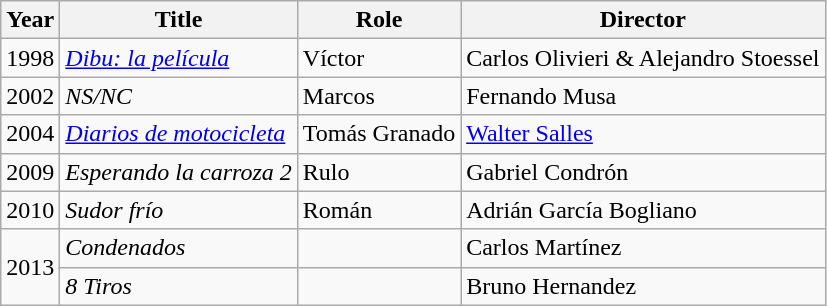<table class="wikitable sortable">
<tr>
<th>Year</th>
<th>Title</th>
<th>Role</th>
<th>Director</th>
</tr>
<tr>
<td>1998</td>
<td><em><a href='#'>Dibu: la película</a></em></td>
<td>Víctor</td>
<td>Carlos Olivieri & Alejandro Stoessel</td>
</tr>
<tr>
<td>2002</td>
<td><em>NS/NC</em></td>
<td>Marcos</td>
<td>Fernando Musa</td>
</tr>
<tr>
<td>2004</td>
<td><em><a href='#'>Diarios de motocicleta</a></em></td>
<td>Tomás Granado</td>
<td><a href='#'>Walter Salles</a></td>
</tr>
<tr>
<td>2009</td>
<td><em>Esperando la carroza 2</em></td>
<td>Rulo</td>
<td>Gabriel Condrón</td>
</tr>
<tr>
<td>2010</td>
<td><em>Sudor frío</em></td>
<td>Román</td>
<td>Adrián García Bogliano</td>
</tr>
<tr>
<td rowspan=2>2013</td>
<td><em>Condenados</em></td>
<td></td>
<td>Carlos Martínez</td>
</tr>
<tr>
<td><em>8 Tiros</em></td>
<td></td>
<td>Bruno Hernandez</td>
</tr>
</table>
